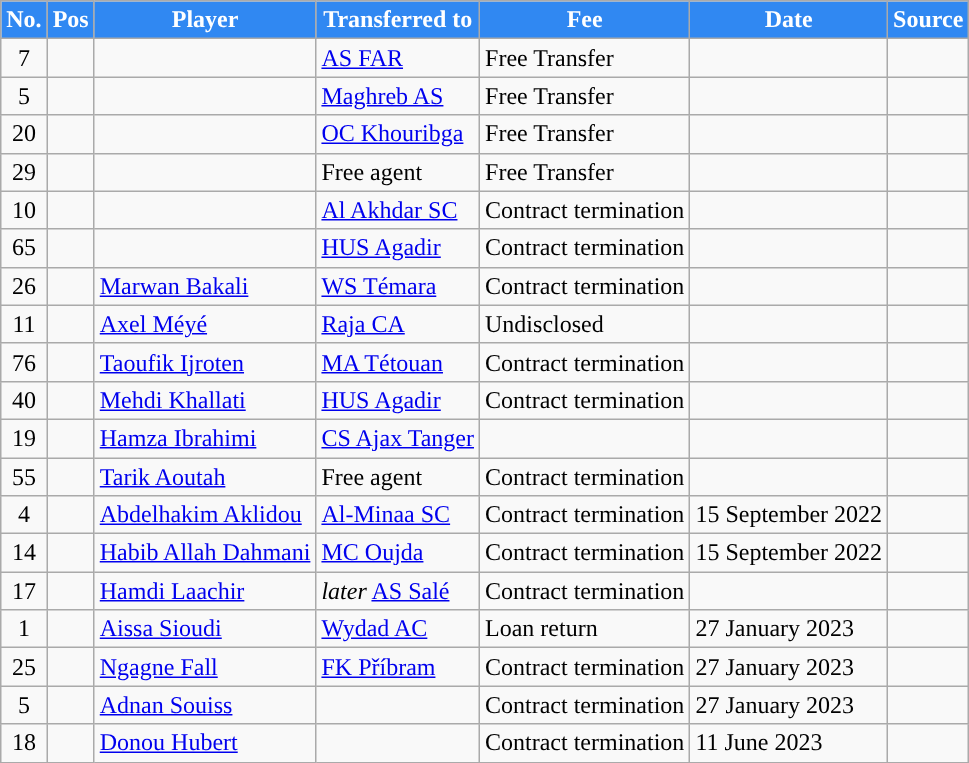<table class="wikitable plainrowheaders sortable">
<tr>
<th style="background:#3088f2; color:#ffffff; ">No.</th>
<th style="background:#3088f2; color:#ffffff; ">Pos</th>
<th style="background:#3088f2; color:#ffffff; ">Player</th>
<th style="background:#3088f2; color:#ffffff; ">Transferred to</th>
<th style="background:#3088f2; color:#ffffff; ">Fee</th>
<th style="background:#3088f2; color:#ffffff; ">Date</th>
<th style="background:#3088f2; color:#ffffff; ">Source</th>
</tr>
<tr>
<td align=center>7</td>
<td align=center></td>
<td></td>
<td><a href='#'>AS FAR</a></td>
<td>Free Transfer</td>
<td></td>
<td></td>
</tr>
<tr>
<td align=center>5</td>
<td align=center></td>
<td></td>
<td><a href='#'>Maghreb AS</a></td>
<td>Free Transfer</td>
<td></td>
<td></td>
</tr>
<tr>
<td align=center>20</td>
<td align=center></td>
<td></td>
<td><a href='#'>OC Khouribga</a></td>
<td>Free Transfer</td>
<td></td>
<td></td>
</tr>
<tr>
<td align=center>29</td>
<td align=center></td>
<td></td>
<td>Free agent</td>
<td>Free Transfer</td>
<td></td>
<td></td>
</tr>
<tr>
<td align=center>10</td>
<td align=center></td>
<td></td>
<td> <a href='#'>Al Akhdar SC</a></td>
<td>Contract termination</td>
<td></td>
<td></td>
</tr>
<tr>
<td align=center>65</td>
<td align=center></td>
<td></td>
<td><a href='#'>HUS Agadir</a></td>
<td>Contract termination</td>
<td></td>
<td></td>
</tr>
<tr>
<td align=center>26</td>
<td align=center></td>
<td> <a href='#'>Marwan Bakali</a></td>
<td><a href='#'>WS Témara</a></td>
<td>Contract termination</td>
<td></td>
<td></td>
</tr>
<tr>
<td align=center>11</td>
<td align=center></td>
<td> <a href='#'>Axel Méyé</a></td>
<td><a href='#'>Raja CA</a></td>
<td>Undisclosed</td>
<td></td>
<td></td>
</tr>
<tr>
<td align=center>76</td>
<td align=center></td>
<td> <a href='#'>Taoufik Ijroten</a></td>
<td><a href='#'>MA Tétouan</a></td>
<td>Contract termination</td>
<td></td>
<td></td>
</tr>
<tr>
<td align=center>40</td>
<td align=center></td>
<td> <a href='#'>Mehdi Khallati</a></td>
<td><a href='#'>HUS Agadir</a></td>
<td>Contract termination</td>
<td></td>
<td></td>
</tr>
<tr>
<td align=center>19</td>
<td align=center></td>
<td> <a href='#'>Hamza Ibrahimi</a></td>
<td><a href='#'>CS Ajax Tanger</a></td>
<td></td>
<td></td>
<td></td>
</tr>
<tr>
<td align=center>55</td>
<td align=center></td>
<td> <a href='#'>Tarik Aoutah</a></td>
<td>Free agent</td>
<td>Contract termination</td>
<td></td>
<td></td>
</tr>
<tr>
<td align=center>4</td>
<td align=center></td>
<td> <a href='#'>Abdelhakim Aklidou</a></td>
<td> <a href='#'>Al-Minaa SC</a></td>
<td>Contract termination</td>
<td>15 September 2022</td>
<td></td>
</tr>
<tr>
<td align=center>14</td>
<td align=center></td>
<td> <a href='#'>Habib Allah Dahmani</a></td>
<td><a href='#'>MC Oujda</a></td>
<td>Contract termination</td>
<td>15 September 2022</td>
<td></td>
</tr>
<tr>
<td align=center>17</td>
<td align=center></td>
<td> <a href='#'>Hamdi Laachir</a></td>
<td><em>later</em> <a href='#'>AS Salé</a></td>
<td>Contract termination</td>
<td></td>
<td></td>
</tr>
<tr>
<td align=center>1</td>
<td align=center></td>
<td> <a href='#'>Aissa Sioudi</a></td>
<td><a href='#'>Wydad AC</a></td>
<td>Loan return</td>
<td>27 January 2023</td>
<td></td>
</tr>
<tr>
<td align=center>25</td>
<td align=center></td>
<td> <a href='#'>Ngagne Fall</a></td>
<td> <a href='#'>FK Příbram</a></td>
<td>Contract termination</td>
<td>27 January 2023</td>
<td></td>
</tr>
<tr>
<td align=center>5</td>
<td align=center></td>
<td> <a href='#'>Adnan Souiss</a></td>
<td></td>
<td>Contract termination</td>
<td>27 January 2023</td>
<td></td>
</tr>
<tr>
<td align=center>18</td>
<td align=center></td>
<td> <a href='#'>Donou Hubert</a></td>
<td></td>
<td>Contract termination</td>
<td>11 June 2023</td>
<td></td>
</tr>
</table>
